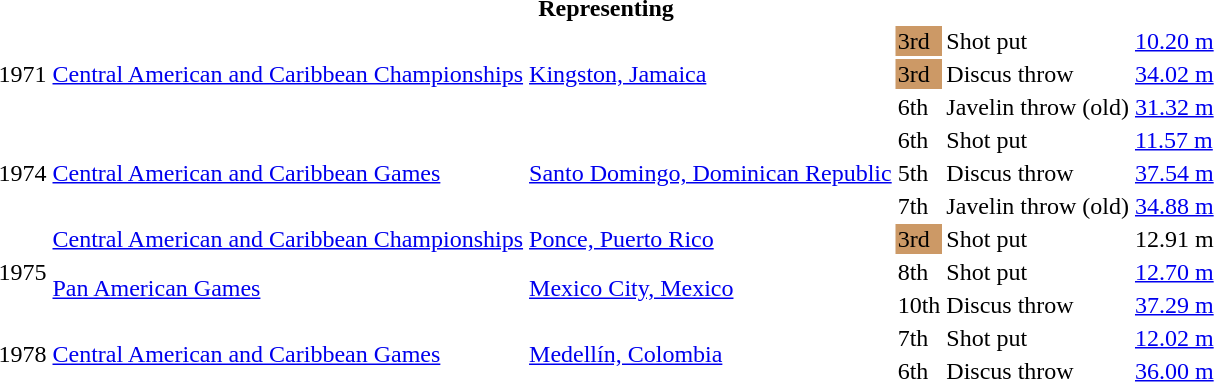<table>
<tr>
<th colspan="6">Representing </th>
</tr>
<tr>
<td rowspan=3>1971</td>
<td rowspan=3><a href='#'>Central American and Caribbean Championships</a></td>
<td rowspan=3><a href='#'>Kingston, Jamaica</a></td>
<td bgcolor=cc9966>3rd</td>
<td>Shot put</td>
<td><a href='#'>10.20 m</a></td>
</tr>
<tr>
<td bgcolor=cc9966>3rd</td>
<td>Discus throw</td>
<td><a href='#'>34.02 m</a></td>
</tr>
<tr>
<td>6th</td>
<td>Javelin throw (old)</td>
<td><a href='#'>31.32 m</a></td>
</tr>
<tr>
<td rowspan=3>1974</td>
<td rowspan=3><a href='#'>Central American and Caribbean Games</a></td>
<td rowspan=3><a href='#'>Santo Domingo, Dominican Republic</a></td>
<td>6th</td>
<td>Shot put</td>
<td><a href='#'>11.57 m</a></td>
</tr>
<tr>
<td>5th</td>
<td>Discus throw</td>
<td><a href='#'>37.54 m</a></td>
</tr>
<tr>
<td>7th</td>
<td>Javelin throw (old)</td>
<td><a href='#'>34.88 m</a></td>
</tr>
<tr>
<td rowspan=3>1975</td>
<td><a href='#'>Central American and Caribbean Championships</a></td>
<td><a href='#'>Ponce, Puerto Rico</a></td>
<td bgcolor=cc9966>3rd</td>
<td>Shot put</td>
<td>12.91 m</td>
</tr>
<tr>
<td rowspan=2><a href='#'>Pan American Games</a></td>
<td rowspan=2><a href='#'>Mexico City, Mexico</a></td>
<td>8th</td>
<td>Shot put</td>
<td><a href='#'>12.70 m</a></td>
</tr>
<tr>
<td>10th</td>
<td>Discus throw</td>
<td><a href='#'>37.29 m</a></td>
</tr>
<tr>
<td rowspan=2>1978</td>
<td rowspan=2><a href='#'>Central American and Caribbean Games</a></td>
<td rowspan=2><a href='#'>Medellín, Colombia</a></td>
<td>7th</td>
<td>Shot put</td>
<td><a href='#'>12.02 m</a></td>
</tr>
<tr>
<td>6th</td>
<td>Discus throw</td>
<td><a href='#'>36.00 m</a></td>
</tr>
</table>
